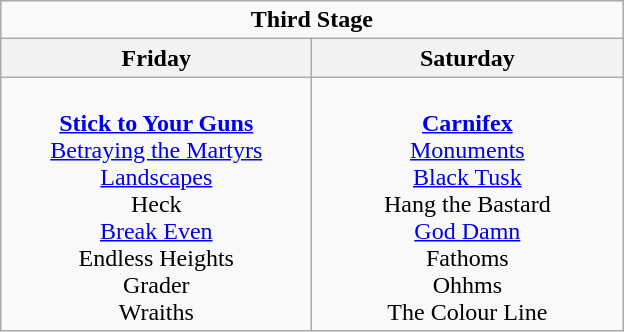<table class="wikitable">
<tr>
<td colspan="3" align="center"><strong>Third Stage</strong></td>
</tr>
<tr>
<th>Friday</th>
<th>Saturday</th>
</tr>
<tr>
<td valign="top" align="center" width=200><br><strong><a href='#'>Stick to Your Guns</a></strong><br>
<a href='#'>Betraying the Martyrs</a><br>
<a href='#'>Landscapes</a><br>
Heck<br>
<a href='#'>Break Even</a><br>
Endless Heights<br>
Grader<br>
Wraiths<br></td>
<td valign="top" align="center" width=200><br><strong><a href='#'>Carnifex</a></strong><br>
<a href='#'>Monuments</a><br>
<a href='#'>Black Tusk</a><br>
Hang the Bastard<br>
<a href='#'>God Damn</a><br>
Fathoms<br>
Ohhms<br>
The Colour Line<br></td>
</tr>
</table>
